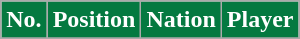<table class="wikitable sortable">
<tr>
<th style="background:#047940; color:#FFFFFF;" scope="col">No.</th>
<th style="background:#047940; color:#FFFFFF;" scope="col">Position</th>
<th style="background:#047940; color:#FFFFFF;" scope="col">Nation</th>
<th style="background:#047940; color:#FFFFFF;" scope="col">Player</th>
</tr>
<tr>
</tr>
</table>
